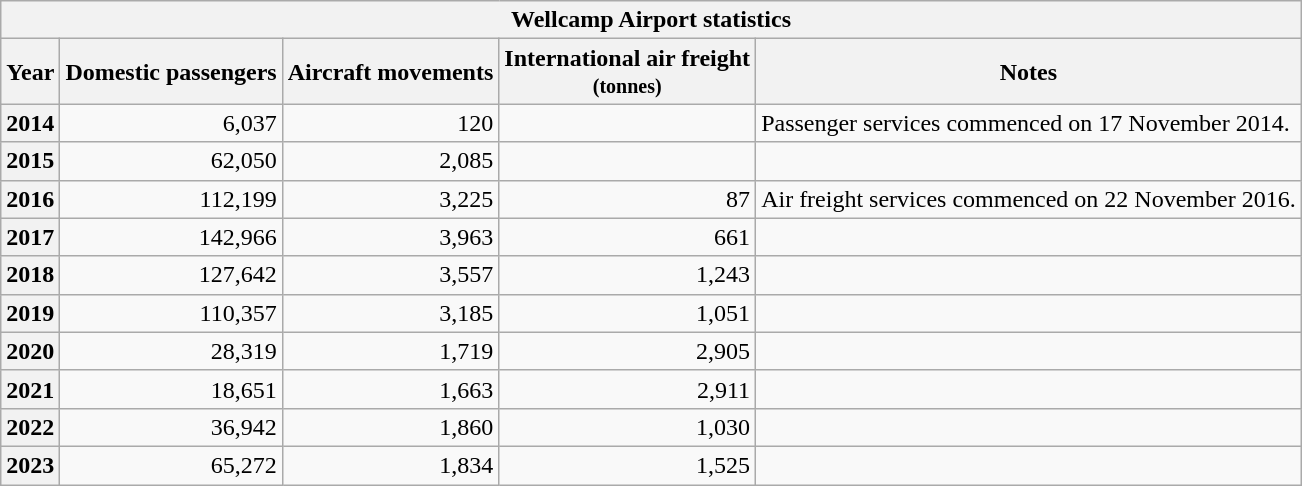<table class="wikitable" style="margin:1em auto; text-size:100%; text-align:right">
<tr>
<th style="text-align:center;" colspan="5">Wellcamp Airport statistics</th>
</tr>
<tr>
<th>Year</th>
<th>Domestic passengers</th>
<th>Aircraft movements</th>
<th>International air freight<br><small>(tonnes)</small></th>
<th>Notes</th>
</tr>
<tr>
<th>2014</th>
<td>6,037</td>
<td>120</td>
<td></td>
<td style="text-align:left;">Passenger services commenced on 17 November 2014.</td>
</tr>
<tr>
<th>2015</th>
<td>62,050</td>
<td>2,085</td>
<td></td>
<td></td>
</tr>
<tr>
<th>2016</th>
<td>112,199</td>
<td>3,225</td>
<td>87</td>
<td style="text-align:left;">Air freight services commenced on 22 November 2016.</td>
</tr>
<tr>
<th>2017</th>
<td>142,966</td>
<td>3,963</td>
<td>661</td>
<td></td>
</tr>
<tr>
<th>2018</th>
<td>127,642</td>
<td>3,557</td>
<td>1,243</td>
<td></td>
</tr>
<tr>
<th>2019</th>
<td>110,357</td>
<td>3,185</td>
<td>1,051</td>
<td></td>
</tr>
<tr>
<th>2020</th>
<td>28,319</td>
<td>1,719</td>
<td>2,905</td>
<td></td>
</tr>
<tr>
<th>2021</th>
<td>18,651</td>
<td>1,663</td>
<td>2,911</td>
<td></td>
</tr>
<tr>
<th>2022</th>
<td>36,942</td>
<td>1,860</td>
<td>1,030</td>
<td></td>
</tr>
<tr>
<th>2023</th>
<td>65,272</td>
<td>1,834</td>
<td>1,525</td>
<td></td>
</tr>
</table>
